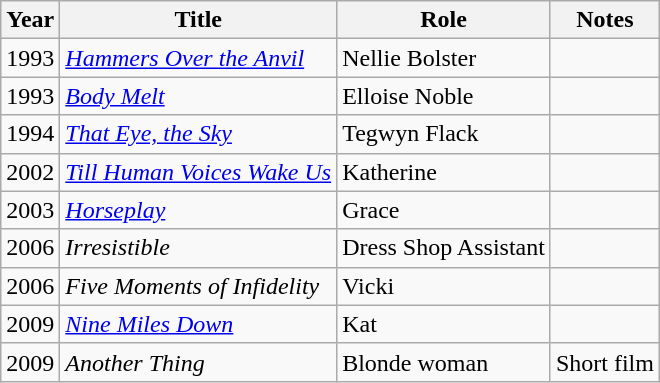<table class="wikitable sortable">
<tr>
<th>Year</th>
<th>Title</th>
<th>Role</th>
<th class="unsortable">Notes</th>
</tr>
<tr>
<td>1993</td>
<td><em><a href='#'>Hammers Over the Anvil</a></em></td>
<td>Nellie Bolster</td>
<td></td>
</tr>
<tr>
<td>1993</td>
<td><em><a href='#'>Body Melt</a></em></td>
<td>Elloise Noble</td>
<td></td>
</tr>
<tr>
<td>1994</td>
<td><em><a href='#'>That Eye, the Sky</a></em></td>
<td>Tegwyn Flack</td>
<td></td>
</tr>
<tr>
<td>2002</td>
<td><em><a href='#'>Till Human Voices Wake Us</a></em></td>
<td>Katherine</td>
<td></td>
</tr>
<tr>
<td>2003</td>
<td><em><a href='#'>Horseplay</a></em></td>
<td>Grace</td>
<td></td>
</tr>
<tr>
<td>2006</td>
<td><em>Irresistible</em></td>
<td>Dress Shop Assistant</td>
<td></td>
</tr>
<tr>
<td>2006</td>
<td><em>Five Moments of Infidelity</em></td>
<td>Vicki</td>
<td></td>
</tr>
<tr>
<td>2009</td>
<td><em><a href='#'>Nine Miles Down</a></em></td>
<td>Kat</td>
<td></td>
</tr>
<tr>
<td>2009</td>
<td><em>Another Thing</em></td>
<td>Blonde woman</td>
<td>Short film</td>
</tr>
</table>
